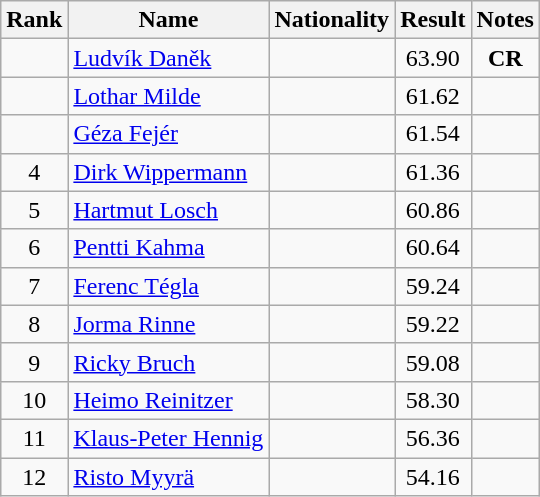<table class="wikitable sortable" style="text-align:center">
<tr>
<th>Rank</th>
<th>Name</th>
<th>Nationality</th>
<th>Result</th>
<th>Notes</th>
</tr>
<tr>
<td></td>
<td align=left><a href='#'>Ludvík Daněk</a></td>
<td align=left></td>
<td>63.90</td>
<td><strong>CR</strong></td>
</tr>
<tr>
<td></td>
<td align=left><a href='#'>Lothar Milde</a></td>
<td align=left></td>
<td>61.62</td>
<td></td>
</tr>
<tr>
<td></td>
<td align=left><a href='#'>Géza Fejér</a></td>
<td align=left></td>
<td>61.54</td>
<td></td>
</tr>
<tr>
<td>4</td>
<td align=left><a href='#'>Dirk Wippermann</a></td>
<td align=left></td>
<td>61.36</td>
<td></td>
</tr>
<tr>
<td>5</td>
<td align=left><a href='#'>Hartmut Losch</a></td>
<td align=left></td>
<td>60.86</td>
<td></td>
</tr>
<tr>
<td>6</td>
<td align=left><a href='#'>Pentti Kahma</a></td>
<td align=left></td>
<td>60.64</td>
<td></td>
</tr>
<tr>
<td>7</td>
<td align=left><a href='#'>Ferenc Tégla</a></td>
<td align=left></td>
<td>59.24</td>
<td></td>
</tr>
<tr>
<td>8</td>
<td align=left><a href='#'>Jorma Rinne</a></td>
<td align=left></td>
<td>59.22</td>
<td></td>
</tr>
<tr>
<td>9</td>
<td align=left><a href='#'>Ricky Bruch</a></td>
<td align=left></td>
<td>59.08</td>
<td></td>
</tr>
<tr>
<td>10</td>
<td align=left><a href='#'>Heimo Reinitzer</a></td>
<td align=left></td>
<td>58.30</td>
<td></td>
</tr>
<tr>
<td>11</td>
<td align=left><a href='#'>Klaus-Peter Hennig</a></td>
<td align=left></td>
<td>56.36</td>
<td></td>
</tr>
<tr>
<td>12</td>
<td align=left><a href='#'>Risto Myyrä</a></td>
<td align=left></td>
<td>54.16</td>
<td></td>
</tr>
</table>
